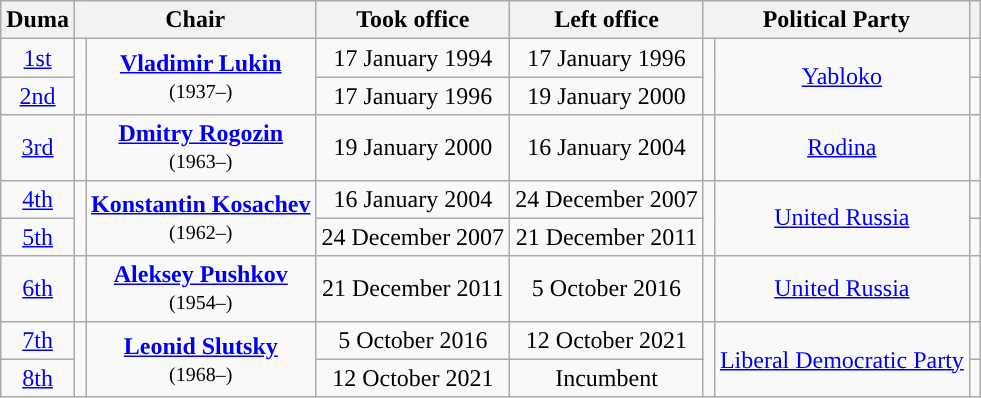<table class="wikitable">
<tr>
<th>Duma</th>
<th colspan=2>Chair</th>
<th>Took office</th>
<th>Left office</th>
<th colspan=2>Political Party</th>
<th></th>
</tr>
<tr>
<td align=center><a href='#'>1st</a></td>
<td rowspan=2 align=center></td>
<td rowspan=2 align=center><strong><a href='#'>Vladimir Lukin</a></strong><br><small>(1937–)</small></td>
<td align=center>17 January 1994</td>
<td align=center>17 January 1996</td>
<td rowspan=2 align=center style="background: "></td>
<td rowspan=2 align=center><a href='#'>Yabloko</a></td>
<td align=center></td>
</tr>
<tr>
<td align=center><a href='#'>2nd</a></td>
<td align=center>17 January 1996</td>
<td align=center>19 January 2000</td>
<td align=center></td>
</tr>
<tr>
<td align=center><a href='#'>3rd</a></td>
<td align=center></td>
<td align=center><strong><a href='#'>Dmitry Rogozin</a></strong><br><small>(1963–)</small></td>
<td align=center>19 January 2000</td>
<td align=center>16 January 2004</td>
<td align=center style="background: "></td>
<td align=center><a href='#'>Rodina</a></td>
<td align=center></td>
</tr>
<tr>
<td align=center><a href='#'>4th</a></td>
<td rowspan=2 align=center></td>
<td rowspan=2 align=center><strong><a href='#'>Konstantin Kosachev</a></strong><br><small>(1962–)</small></td>
<td align=center>16 January 2004</td>
<td align=center>24 December 2007</td>
<td rowspan=2 align=center style="background: "></td>
<td rowspan=2 align=center><a href='#'>United Russia</a></td>
<td align=center></td>
</tr>
<tr>
<td align=center><a href='#'>5th</a></td>
<td align=center>24 December 2007</td>
<td align=center>21 December 2011</td>
<td align=center></td>
</tr>
<tr>
<td align=center><a href='#'>6th</a></td>
<td align=center></td>
<td align=center><strong><a href='#'>Aleksey Pushkov</a></strong><br><small>(1954–)</small></td>
<td align=center>21 December 2011</td>
<td align=center>5 October 2016</td>
<td align=center style="background: "></td>
<td align=center><a href='#'>United Russia</a></td>
<td align=center></td>
</tr>
<tr>
<td align=center><a href='#'>7th</a></td>
<td rowspan=2 align=center></td>
<td rowspan=2 align=center><strong><a href='#'>Leonid Slutsky</a></strong><br><small>(1968–)</small></td>
<td align=center>5 October 2016</td>
<td align=center>12 October 2021</td>
<td rowspan=2 align=center style="background: "></td>
<td rowspan=2 align=center><a href='#'>Liberal Democratic Party</a></td>
<td align=center></td>
</tr>
<tr>
<td align=center><a href='#'>8th</a></td>
<td align=center>12 October 2021</td>
<td align=center>Incumbent</td>
<td align=center></td>
</tr>
</table>
